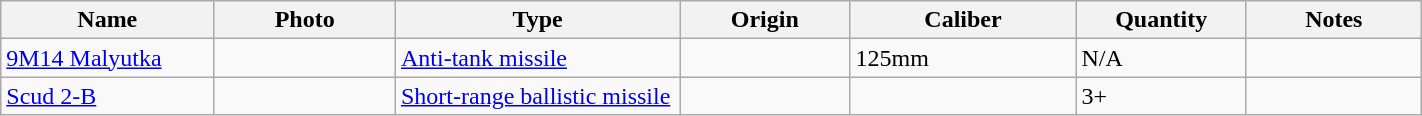<table class="wikitable" style="width:75%;">
<tr>
<th style="width:15%;">Name</th>
<th>Photo</th>
<th style="width:20%;">Type</th>
<th style="width:12%;">Origin</th>
<th>Caliber</th>
<th style="width:12%;">Quantity</th>
<th>Notes</th>
</tr>
<tr>
<td><a href='#'>9M14 Malyutka</a></td>
<td></td>
<td><a href='#'>Anti-tank missile</a></td>
<td></td>
<td>125mm</td>
<td>N/A</td>
<td></td>
</tr>
<tr>
<td><a href='#'>Scud 2-B</a></td>
<td></td>
<td><a href='#'>Short-range ballistic missile</a></td>
<td></td>
<td></td>
<td>3+</td>
<td></td>
</tr>
</table>
